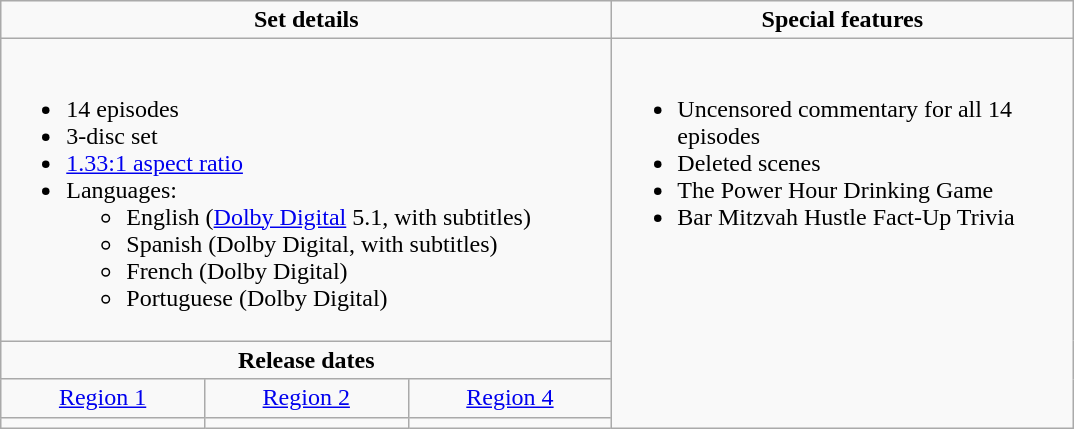<table class="wikitable">
<tr valign="top">
<td align="center" width="300" colspan="3"><strong>Set details</strong></td>
<td width="300" align="center"><strong>Special features</strong></td>
</tr>
<tr valign="top">
<td colspan="3" align="left" width="400"><br><ul><li>14 episodes</li><li>3-disc set</li><li><a href='#'>1.33:1 aspect ratio</a></li><li>Languages:<ul><li>English (<a href='#'>Dolby Digital</a> 5.1, with subtitles)</li><li>Spanish (Dolby Digital, with subtitles)</li><li>French (Dolby Digital)</li><li>Portuguese (Dolby Digital)</li></ul></li></ul></td>
<td rowspan="4" align="left" width="300"><br><ul><li>Uncensored commentary for all 14 episodes</li><li>Deleted scenes</li><li>The Power Hour Drinking Game</li><li>Bar Mitzvah Hustle Fact-Up Trivia</li></ul></td>
</tr>
<tr>
<td colspan="3" align="center"><strong>Release dates</strong></td>
</tr>
<tr>
<td align="center"><a href='#'>Region 1</a></td>
<td align="center"><a href='#'>Region 2</a></td>
<td align="center"><a href='#'>Region 4</a></td>
</tr>
<tr>
<td align="center"></td>
<td align="center"></td>
<td align="center"></td>
</tr>
</table>
